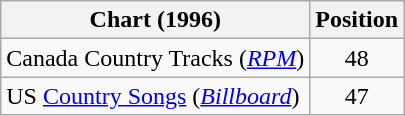<table class="wikitable sortable">
<tr>
<th scope="col">Chart (1996)</th>
<th scope="col">Position</th>
</tr>
<tr>
<td>Canada Country Tracks (<em><a href='#'>RPM</a></em>)</td>
<td align="center">48</td>
</tr>
<tr>
<td>US <a href='#'>Country Songs</a> (<em><a href='#'>Billboard</a></em>)</td>
<td align="center">47</td>
</tr>
</table>
